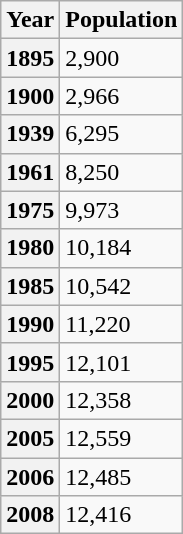<table class="wikitable">
<tr>
<th>Year</th>
<th>Population</th>
</tr>
<tr>
<th>1895</th>
<td>2,900</td>
</tr>
<tr>
<th>1900</th>
<td>2,966</td>
</tr>
<tr>
<th>1939</th>
<td>6,295</td>
</tr>
<tr>
<th>1961</th>
<td>8,250</td>
</tr>
<tr>
<th>1975</th>
<td>9,973</td>
</tr>
<tr>
<th>1980</th>
<td>10,184</td>
</tr>
<tr>
<th>1985</th>
<td>10,542</td>
</tr>
<tr>
<th>1990</th>
<td>11,220</td>
</tr>
<tr>
<th>1995</th>
<td>12,101</td>
</tr>
<tr>
<th>2000</th>
<td>12,358</td>
</tr>
<tr>
<th>2005</th>
<td>12,559</td>
</tr>
<tr>
<th>2006</th>
<td>12,485</td>
</tr>
<tr>
<th>2008</th>
<td>12,416</td>
</tr>
</table>
